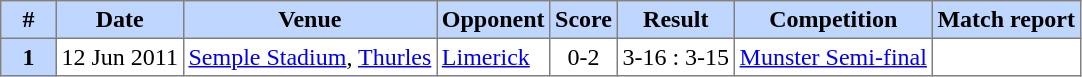<table border=1 cellpadding=3 style="margin-left:1em; color: black; border-collapse: collapse;">
<tr align="center" bgcolor="BFD7FF">
<th width=30 style="text-align: center;">#</th>
<th>Date</th>
<th>Venue</th>
<th>Opponent</th>
<th>Score</th>
<th>Result</th>
<th>Competition</th>
<th>Match report</th>
</tr>
<tr>
<td style="text-align: center;" bgcolor="BFD7FF"><strong>1</strong></td>
<td>12 Jun 2011</td>
<td><a href='#'>Semple Stadium</a>, <a href='#'>Thurles</a></td>
<td><a href='#'>Limerick</a></td>
<td style="text-align: center;">0-2</td>
<td>3-16 : 3-15</td>
<td><a href='#'>Munster Semi-final</a></td>
<td></td>
</tr>
</table>
